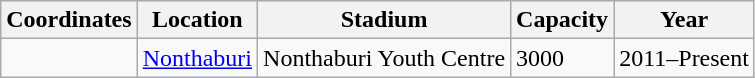<table class="wikitable sortable">
<tr>
<th>Coordinates</th>
<th>Location</th>
<th>Stadium</th>
<th>Capacity</th>
<th>Year</th>
</tr>
<tr>
<td></td>
<td><a href='#'>Nonthaburi</a></td>
<td>Nonthaburi Youth Centre</td>
<td>3000</td>
<td>2011–Present</td>
</tr>
</table>
